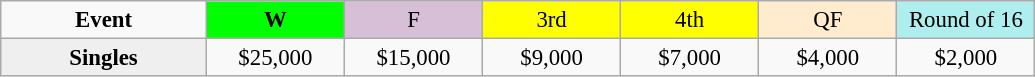<table class=wikitable style=font-size:95%;text-align:center>
<tr>
<td style="width:130px"><strong>Event</strong></td>
<td style="width:85px; background:lime"><strong>W</strong></td>
<td style="width:85px; background:thistle">F</td>
<td style="width:85px; background:#ffff00">3rd</td>
<td style="width:85px; background:#ffff00">4th</td>
<td style="width:85px; background:#ffebcd">QF</td>
<td style="width:85px; background:#afeeee">Round of 16</td>
</tr>
<tr>
<th style=background:#efefef>Singles </th>
<td>$25,000</td>
<td>$15,000</td>
<td>$9,000</td>
<td>$7,000</td>
<td>$4,000</td>
<td>$2,000</td>
</tr>
</table>
